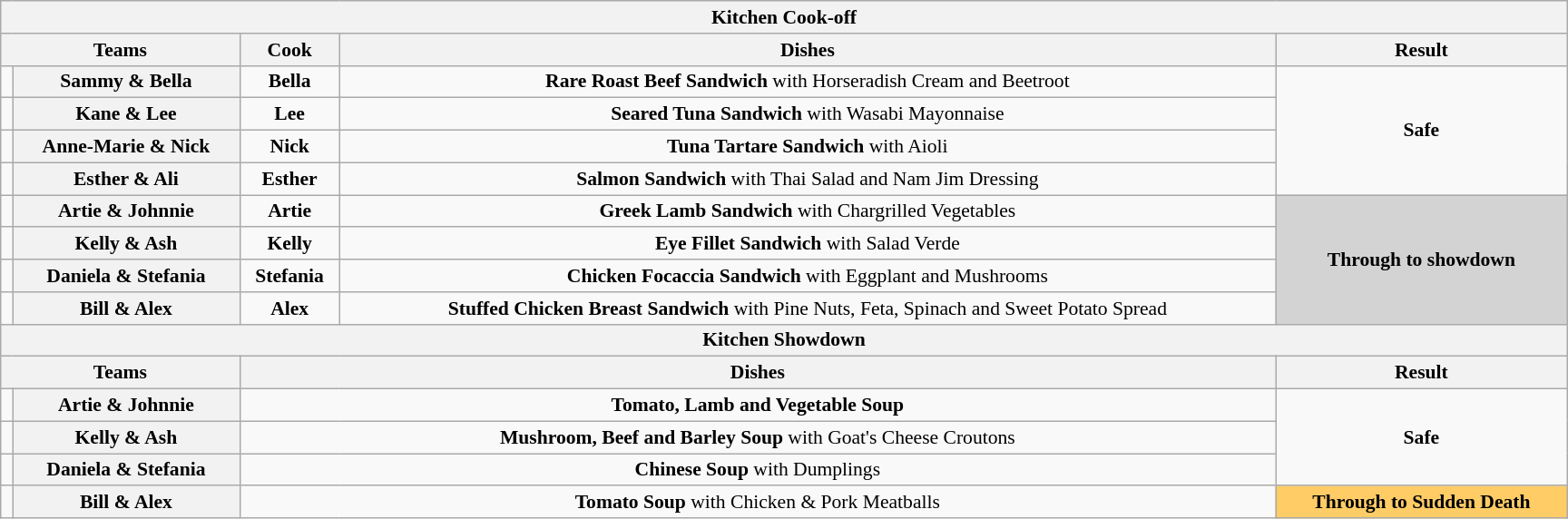<table class="wikitable plainrowheaders" style="text-align:center; font-size:90%; width:80em; margin:1em auto;">
<tr>
<th colspan=5>Kitchen Cook-off</th>
</tr>
<tr>
<th colspan="2">Teams</th>
<th>Cook</th>
<th>Dishes</th>
<th>Result</th>
</tr>
<tr>
<td></td>
<th>Sammy & Bella</th>
<td><strong>Bella</strong></td>
<td><strong>Rare Roast Beef Sandwich</strong> with Horseradish Cream and Beetroot</td>
<td rowspan=4><strong>Safe</strong></td>
</tr>
<tr>
<td></td>
<th>Kane & Lee</th>
<td><strong>Lee</strong></td>
<td><strong>Seared Tuna Sandwich</strong> with Wasabi Mayonnaise</td>
</tr>
<tr>
<td></td>
<th>Anne-Marie & Nick</th>
<td><strong>Nick</strong></td>
<td><strong>Tuna Tartare Sandwich</strong> with Aioli</td>
</tr>
<tr>
<td></td>
<th>Esther & Ali</th>
<td><strong>Esther</strong></td>
<td><strong>Salmon Sandwich</strong> with Thai Salad and Nam Jim Dressing</td>
</tr>
<tr>
<td></td>
<th>Artie & Johnnie</th>
<td><strong>Artie</strong></td>
<td><strong>Greek Lamb Sandwich</strong> with Chargrilled Vegetables</td>
<td align=centre bgcolor=lightgray rowspan=4><strong>Through to showdown</strong></td>
</tr>
<tr>
<td></td>
<th>Kelly & Ash</th>
<td><strong>Kelly</strong></td>
<td><strong>Eye Fillet Sandwich</strong> with Salad Verde</td>
</tr>
<tr>
<td></td>
<th>Daniela & Stefania</th>
<td><strong>Stefania</strong></td>
<td><strong>Chicken Focaccia Sandwich</strong> with Eggplant and Mushrooms</td>
</tr>
<tr>
<td></td>
<th>Bill & Alex</th>
<td><strong>Alex</strong></td>
<td><strong>Stuffed Chicken Breast Sandwich</strong> with Pine Nuts, Feta, Spinach and Sweet Potato Spread</td>
</tr>
<tr>
<th colspan=5>Kitchen Showdown</th>
</tr>
<tr>
<th colspan="2">Teams</th>
<th colspan="2">Dishes</th>
<th>Result</th>
</tr>
<tr>
<td></td>
<th>Artie & Johnnie</th>
<td colspan="2"><strong>Tomato, Lamb and Vegetable Soup</strong></td>
<td align=centre rowspan=3><strong>Safe</strong></td>
</tr>
<tr>
<td></td>
<th>Kelly & Ash</th>
<td colspan="2"><strong>Mushroom, Beef and Barley Soup</strong> with Goat's Cheese Croutons</td>
</tr>
<tr>
<td></td>
<th>Daniela & Stefania</th>
<td colspan="2"><strong>Chinese Soup</strong> with Dumplings</td>
</tr>
<tr>
<td></td>
<th>Bill & Alex</th>
<td colspan="2"><strong>Tomato Soup</strong> with Chicken & Pork Meatballs</td>
<td align=centre bgcolor=#FFCC66><strong>Through to Sudden Death</strong></td>
</tr>
</table>
